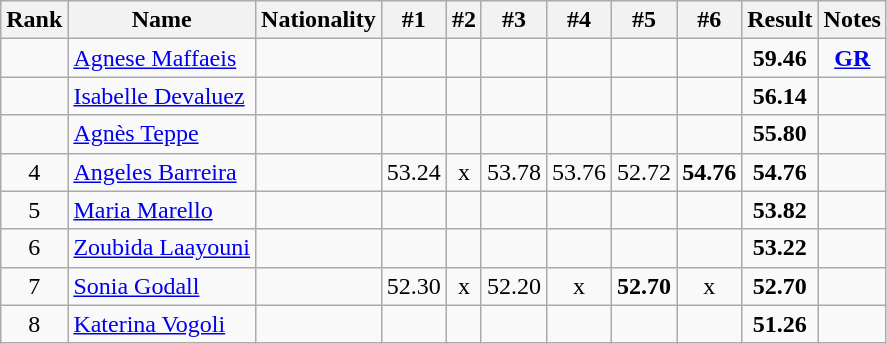<table class="wikitable sortable" style="text-align:center">
<tr>
<th>Rank</th>
<th>Name</th>
<th>Nationality</th>
<th>#1</th>
<th>#2</th>
<th>#3</th>
<th>#4</th>
<th>#5</th>
<th>#6</th>
<th>Result</th>
<th>Notes</th>
</tr>
<tr>
<td></td>
<td align=left><a href='#'>Agnese Maffaeis</a></td>
<td align=left></td>
<td></td>
<td></td>
<td></td>
<td></td>
<td></td>
<td></td>
<td><strong>59.46</strong></td>
<td><strong><a href='#'>GR</a></strong></td>
</tr>
<tr>
<td></td>
<td align=left><a href='#'>Isabelle Devaluez</a></td>
<td align=left></td>
<td></td>
<td></td>
<td></td>
<td></td>
<td></td>
<td></td>
<td><strong>56.14</strong></td>
<td></td>
</tr>
<tr>
<td></td>
<td align=left><a href='#'>Agnès Teppe</a></td>
<td align=left></td>
<td></td>
<td></td>
<td></td>
<td></td>
<td></td>
<td></td>
<td><strong>55.80</strong></td>
<td></td>
</tr>
<tr>
<td>4</td>
<td align=left><a href='#'>Angeles Barreira</a></td>
<td align=left></td>
<td>53.24</td>
<td>x</td>
<td>53.78</td>
<td>53.76</td>
<td>52.72</td>
<td><strong>54.76</strong></td>
<td><strong>54.76</strong></td>
<td></td>
</tr>
<tr>
<td>5</td>
<td align=left><a href='#'>Maria Marello</a></td>
<td align=left></td>
<td></td>
<td></td>
<td></td>
<td></td>
<td></td>
<td></td>
<td><strong>53.82</strong></td>
<td></td>
</tr>
<tr>
<td>6</td>
<td align=left><a href='#'>Zoubida Laayouni</a></td>
<td align=left></td>
<td></td>
<td></td>
<td></td>
<td></td>
<td></td>
<td></td>
<td><strong>53.22</strong></td>
<td></td>
</tr>
<tr>
<td>7</td>
<td align=left><a href='#'>Sonia Godall</a></td>
<td align=left></td>
<td>52.30</td>
<td>x</td>
<td>52.20</td>
<td>x</td>
<td><strong>52.70</strong></td>
<td>x</td>
<td><strong>52.70</strong></td>
<td></td>
</tr>
<tr>
<td>8</td>
<td align=left><a href='#'>Katerina Vogoli</a></td>
<td align=left></td>
<td></td>
<td></td>
<td></td>
<td></td>
<td></td>
<td></td>
<td><strong>51.26</strong></td>
<td></td>
</tr>
</table>
